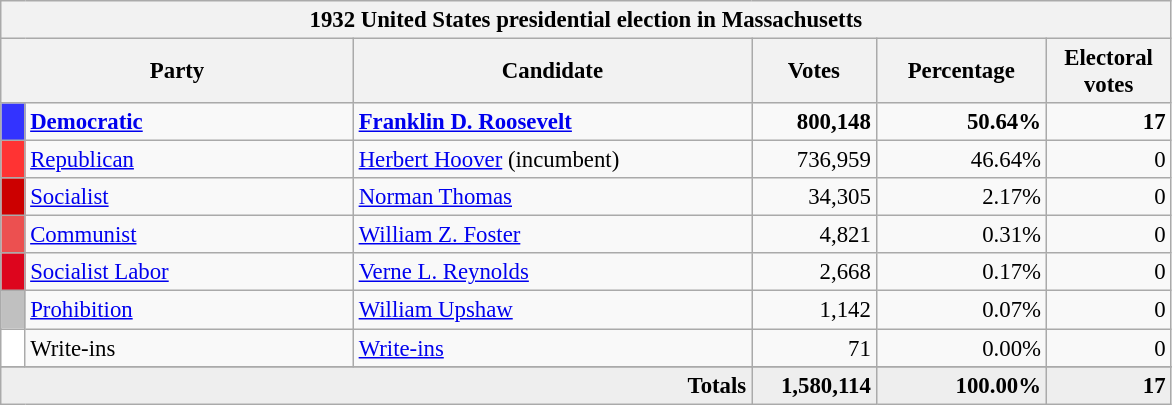<table class="wikitable" style="font-size: 95%;">
<tr>
<th colspan="6">1932 United States presidential election in Massachusetts</th>
</tr>
<tr>
<th colspan="2" style="width: 15em">Party</th>
<th style="width: 17em">Candidate</th>
<th style="width: 5em">Votes</th>
<th style="width: 7em">Percentage</th>
<th style="width: 5em">Electoral votes</th>
</tr>
<tr>
<th style="background-color:#3333FF; width: 3px"></th>
<td style="width: 130px"><strong><a href='#'>Democratic</a></strong></td>
<td><strong><a href='#'>Franklin D. Roosevelt</a></strong></td>
<td align="right"><strong>800,148</strong></td>
<td align="right"><strong>50.64%</strong></td>
<td align="right"><strong>17</strong></td>
</tr>
<tr>
<th style="background-color:#FF3333; width: 3px"></th>
<td style="width: 130px"><a href='#'>Republican</a></td>
<td><a href='#'>Herbert Hoover</a> (incumbent)</td>
<td align="right">736,959</td>
<td align="right">46.64%</td>
<td align="right">0</td>
</tr>
<tr>
<th style="background-color:#CC0000; width: 3px"></th>
<td style="width: 130px"><a href='#'>Socialist</a></td>
<td><a href='#'>Norman Thomas</a></td>
<td align="right">34,305</td>
<td align="right">2.17%</td>
<td align="right">0</td>
</tr>
<tr>
<th style="background-color:#EC5050; width: 3px"></th>
<td style="width: 130px"><a href='#'>Communist</a></td>
<td><a href='#'>William Z. Foster</a></td>
<td align="right">4,821</td>
<td align="right">0.31%</td>
<td align="right">0</td>
</tr>
<tr>
<th style="background-color:#DD051D; width: 3px"></th>
<td style="width: 130px"><a href='#'>Socialist Labor</a></td>
<td><a href='#'>Verne L. Reynolds</a></td>
<td align="right">2,668</td>
<td align="right">0.17%</td>
<td align="right">0</td>
</tr>
<tr>
<th style="background-color:#C0C0C0; width: 3px"></th>
<td style="width: 130px"><a href='#'>Prohibition</a></td>
<td><a href='#'>William Upshaw</a></td>
<td align="right">1,142</td>
<td align="right">0.07%</td>
<td align="right">0</td>
</tr>
<tr>
<th style="background-color:#FFFFFF; width: 3px"></th>
<td style="width: 130px">Write-ins</td>
<td><a href='#'>Write-ins</a></td>
<td align="right">71</td>
<td align="right">0.00%</td>
<td align="right">0</td>
</tr>
<tr>
</tr>
<tr bgcolor="#EEEEEE">
<td colspan="3" align="right"><strong>Totals</strong></td>
<td align="right"><strong>1,580,114</strong></td>
<td align="right"><strong>100.00%</strong></td>
<td align="right"><strong>17</strong></td>
</tr>
</table>
